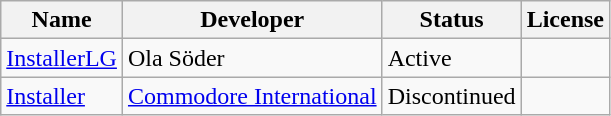<table class="wikitable sortable">
<tr>
<th>Name</th>
<th>Developer</th>
<th>Status</th>
<th>License</th>
</tr>
<tr>
<td><a href='#'>InstallerLG</a></td>
<td>Ola Söder</td>
<td>Active</td>
<td></td>
</tr>
<tr>
<td><a href='#'>Installer</a></td>
<td><a href='#'>Commodore International</a></td>
<td>Discontinued</td>
<td></td>
</tr>
</table>
